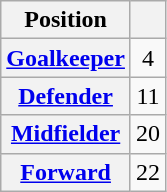<table class="wikitable plainrowheaders">
<tr>
<th scope="col">Position</th>
<th scope="col"></th>
</tr>
<tr>
<th scope="row"><a href='#'>Goalkeeper</a></th>
<td style="text-align:center">4</td>
</tr>
<tr>
<th scope="row"><a href='#'>Defender</a></th>
<td style="text-align:center">11</td>
</tr>
<tr>
<th scope="row"><a href='#'>Midfielder</a></th>
<td style="text-align:center">20</td>
</tr>
<tr>
<th scope="row"><a href='#'>Forward</a></th>
<td style="text-align:center">22</td>
</tr>
</table>
